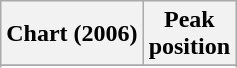<table class="wikitable sortable plainrowheaders" style="text-align:center">
<tr>
<th scope="col">Chart (2006)</th>
<th scope="col">Peak<br>position</th>
</tr>
<tr>
</tr>
<tr>
</tr>
<tr>
</tr>
<tr>
</tr>
</table>
